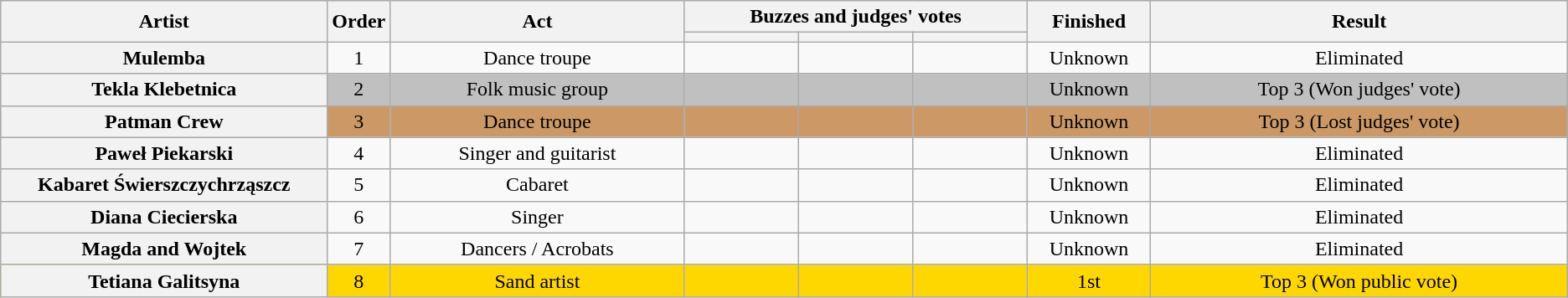<table class="wikitable plainrowheaders sortable" style="text-align:center;">
<tr>
<th scope="col" rowspan=2 class="unsortable" style="width:17em;">Artist</th>
<th scope="col" rowspan=2 style="width:1em;">Order</th>
<th scope="col" rowspan=2 class="unsortable" style="width:16em;">Act</th>
<th scope="col" colspan=3 class="unsortable" style="width:18em;">Buzzes and judges' votes</th>
<th scope="col" rowspan=2 style="width:6em;">Finished</th>
<th scope="col" rowspan=2 style="width:23em;">Result</th>
</tr>
<tr>
<th scope="col" style="width:6em;"></th>
<th scope="col" style="width:6em;"></th>
<th scope="col" style="width:6em;"></th>
</tr>
<tr>
<th scope="row">Mulemba</th>
<td>1</td>
<td>Dance troupe</td>
<td></td>
<td></td>
<td></td>
<td>Unknown</td>
<td>Eliminated</td>
</tr>
<tr style="background:silver;">
<th scope="row">Tekla Klebetnica</th>
<td>2</td>
<td>Folk music group</td>
<td></td>
<td></td>
<td></td>
<td>Unknown</td>
<td>Top 3 (Won judges' vote)</td>
</tr>
<tr style="background:#c96;">
<th scope="row">Patman Crew</th>
<td>3</td>
<td>Dance troupe</td>
<td></td>
<td></td>
<td></td>
<td>Unknown</td>
<td>Top 3 (Lost judges' vote)</td>
</tr>
<tr>
<th scope="row">Paweł Piekarski</th>
<td>4</td>
<td>Singer and guitarist</td>
<td></td>
<td></td>
<td></td>
<td>Unknown</td>
<td>Eliminated</td>
</tr>
<tr>
<th scope="row">Kabaret Świerszczychrząszcz</th>
<td>5</td>
<td>Cabaret</td>
<td></td>
<td></td>
<td></td>
<td>Unknown</td>
<td>Eliminated</td>
</tr>
<tr>
<th scope="row">Diana Ciecierska</th>
<td>6</td>
<td>Singer</td>
<td></td>
<td></td>
<td></td>
<td>Unknown</td>
<td>Eliminated</td>
</tr>
<tr>
<th scope="row">Magda and Wojtek</th>
<td>7</td>
<td>Dancers / Acrobats</td>
<td></td>
<td></td>
<td></td>
<td>Unknown</td>
<td>Eliminated</td>
</tr>
<tr style="background:gold;">
<th scope="row">Tetiana Galitsyna</th>
<td>8</td>
<td>Sand artist</td>
<td></td>
<td></td>
<td></td>
<td>1st</td>
<td>Top 3 (Won public vote)</td>
</tr>
</table>
